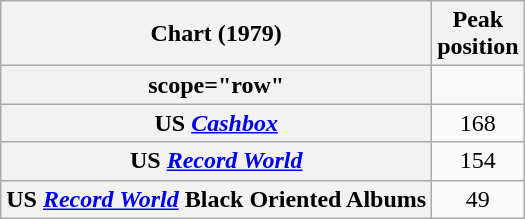<table class="wikitable sortable plainrowheaders">
<tr>
<th scope="col">Chart (1979)</th>
<th scope="col">Peak<br>position</th>
</tr>
<tr>
<th>scope="row" </th>
</tr>
<tr>
<th scope="row">US <a href='#'><em>Cashbox</em></a></th>
<td style="text-align:center;">168</td>
</tr>
<tr>
<th scope="row">US <em><a href='#'>Record World</a></em></th>
<td style="text-align:center;">154</td>
</tr>
<tr>
<th scope="row">US <em><a href='#'>Record World</a></em> Black Oriented Albums</th>
<td style="text-align:center;">49</td>
</tr>
</table>
